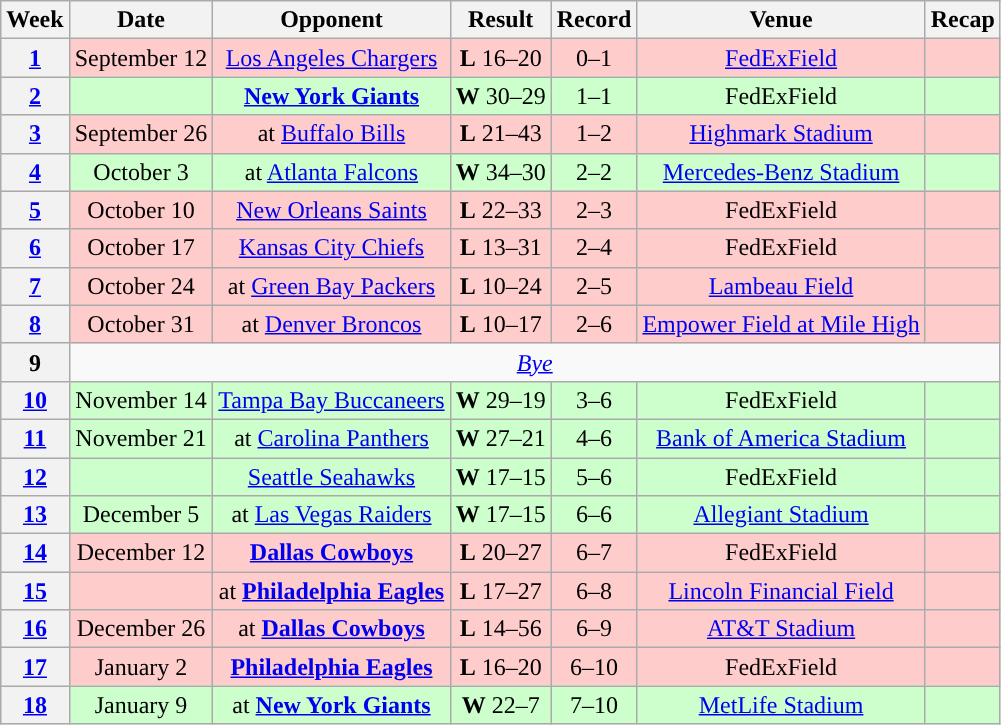<table class="wikitable" style="text-align:center">
<tr>
<th>Week</th>
<th>Date</th>
<th>Opponent</th>
<th>Result</th>
<th>Record</th>
<th>Venue</th>
<th>Recap</th>
</tr>
<tr style="background:#fcc">
<th><a href='#'>1</a></th>
<td>September 12</td>
<td><a href='#'>Los Angeles Chargers</a></td>
<td><strong>L</strong> 16–20</td>
<td>0–1</td>
<td><a href='#'>FedExField</a></td>
<td></td>
</tr>
<tr style="background:#cfc">
<th><a href='#'>2</a></th>
<td></td>
<td><strong><a href='#'>New York Giants</a></strong></td>
<td><strong>W</strong> 30–29</td>
<td>1–1</td>
<td>FedExField</td>
<td></td>
</tr>
<tr style="background:#fcc">
<th><a href='#'>3</a></th>
<td>September 26</td>
<td>at <a href='#'>Buffalo Bills</a></td>
<td><strong>L</strong> 21–43</td>
<td>1–2</td>
<td><a href='#'>Highmark Stadium</a></td>
<td></td>
</tr>
<tr style="background:#cfc">
<th><a href='#'>4</a></th>
<td>October 3</td>
<td>at <a href='#'>Atlanta Falcons</a></td>
<td><strong>W</strong> 34–30</td>
<td>2–2</td>
<td><a href='#'>Mercedes-Benz Stadium</a></td>
<td></td>
</tr>
<tr style="background:#fcc">
<th><a href='#'>5</a></th>
<td>October 10</td>
<td><a href='#'>New Orleans Saints</a></td>
<td><strong>L</strong> 22–33</td>
<td>2–3</td>
<td>FedExField</td>
<td></td>
</tr>
<tr style="background:#fcc">
<th><a href='#'>6</a></th>
<td>October 17</td>
<td><a href='#'>Kansas City Chiefs</a></td>
<td><strong>L</strong> 13–31</td>
<td>2–4</td>
<td>FedExField</td>
<td></td>
</tr>
<tr style="background:#fcc">
<th><a href='#'>7</a></th>
<td>October 24</td>
<td>at <a href='#'>Green Bay Packers</a></td>
<td><strong>L</strong> 10–24</td>
<td>2–5</td>
<td><a href='#'>Lambeau Field</a></td>
<td></td>
</tr>
<tr style="background:#fcc">
<th><a href='#'>8</a></th>
<td>October 31</td>
<td>at <a href='#'>Denver Broncos</a></td>
<td><strong>L</strong> 10–17</td>
<td>2–6</td>
<td><a href='#'>Empower Field at Mile High</a></td>
<td></td>
</tr>
<tr>
<th>9</th>
<td colspan="6"><em><a href='#'>Bye</a></em></td>
</tr>
<tr style="background:#cfc">
<th><a href='#'>10</a></th>
<td>November 14</td>
<td><a href='#'>Tampa Bay Buccaneers</a></td>
<td><strong>W</strong> 29–19</td>
<td>3–6</td>
<td>FedExField</td>
<td></td>
</tr>
<tr style="background:#cfc">
<th><a href='#'>11</a></th>
<td>November 21</td>
<td>at <a href='#'>Carolina Panthers</a></td>
<td><strong>W</strong> 27–21</td>
<td>4–6</td>
<td><a href='#'>Bank of America Stadium</a></td>
<td></td>
</tr>
<tr style="background:#cfc">
<th><a href='#'>12</a></th>
<td></td>
<td><a href='#'>Seattle Seahawks</a></td>
<td><strong>W</strong> 17–15</td>
<td>5–6</td>
<td>FedExField</td>
<td></td>
</tr>
<tr style="background:#cfc">
<th><a href='#'>13</a></th>
<td>December 5</td>
<td>at <a href='#'>Las Vegas Raiders</a></td>
<td><strong>W</strong> 17–15</td>
<td>6–6</td>
<td><a href='#'>Allegiant Stadium</a></td>
<td></td>
</tr>
<tr style="background:#fcc">
<th><a href='#'>14</a></th>
<td>December 12</td>
<td><strong><a href='#'>Dallas Cowboys</a></strong></td>
<td><strong>L</strong> 20–27</td>
<td>6–7</td>
<td>FedExField</td>
<td></td>
</tr>
<tr style="background:#fcc">
<th><a href='#'>15</a></th>
<td></td>
<td>at <strong><a href='#'>Philadelphia Eagles</a></strong></td>
<td><strong>L</strong> 17–27</td>
<td>6–8</td>
<td><a href='#'>Lincoln Financial Field</a></td>
<td></td>
</tr>
<tr style="background:#fcc">
<th><a href='#'>16</a></th>
<td>December 26</td>
<td>at <strong><a href='#'>Dallas Cowboys</a></strong></td>
<td><strong>L</strong> 14–56</td>
<td>6–9</td>
<td><a href='#'>AT&T Stadium</a></td>
<td></td>
</tr>
<tr style="background:#fcc">
<th><a href='#'>17</a></th>
<td>January 2</td>
<td><strong><a href='#'>Philadelphia Eagles</a></strong></td>
<td><strong>L</strong> 16–20</td>
<td>6–10</td>
<td>FedExField</td>
<td></td>
</tr>
<tr style="background:#cfc">
<th><a href='#'>18</a></th>
<td>January 9</td>
<td>at <strong><a href='#'>New York Giants</a></strong></td>
<td><strong>W</strong> 22–7</td>
<td>7–10</td>
<td><a href='#'>MetLife Stadium</a></td>
<td></td>
</tr>
</table>
